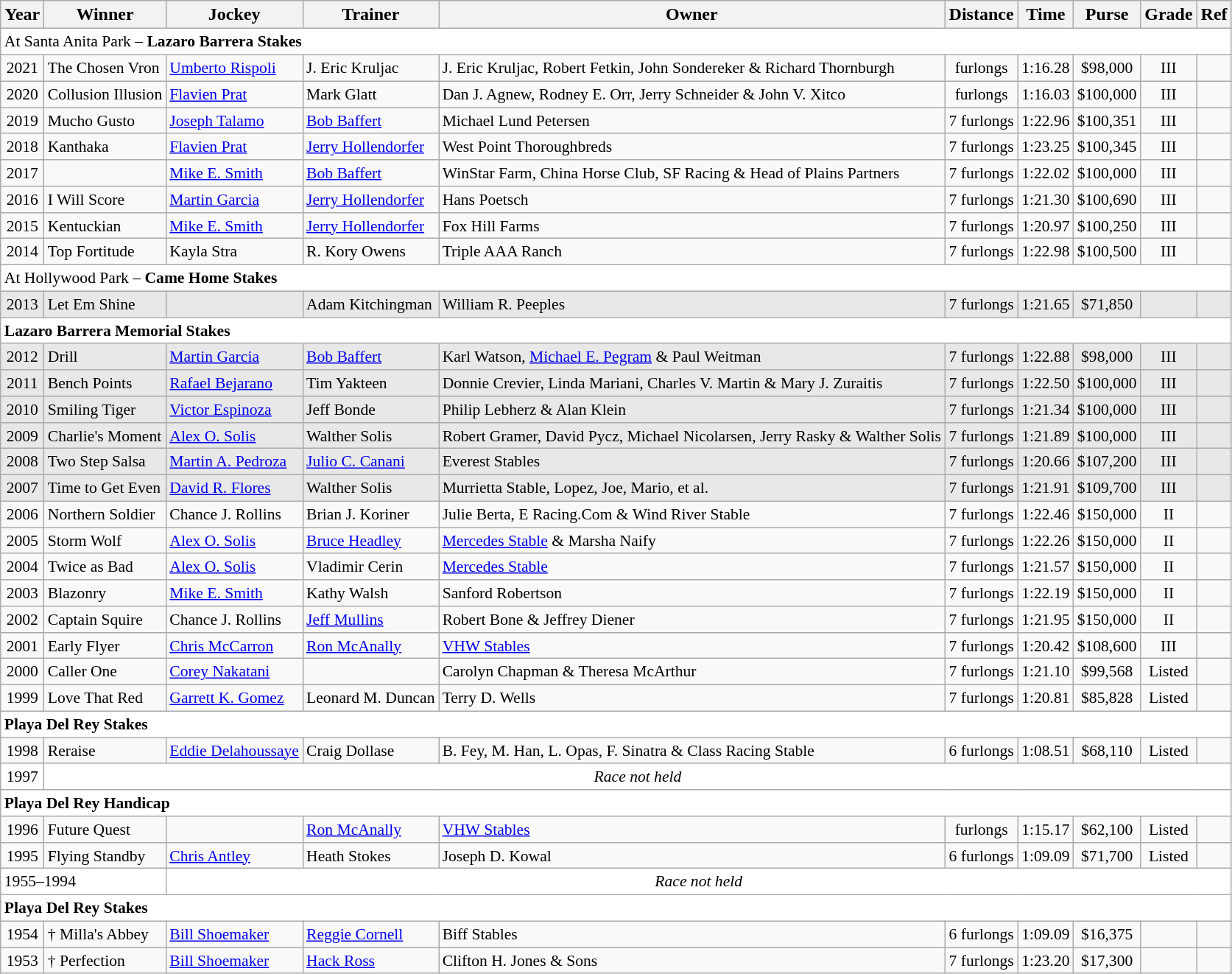<table class="wikitable sortable">
<tr>
<th>Year</th>
<th>Winner</th>
<th>Jockey</th>
<th>Trainer</th>
<th>Owner</th>
<th>Distance</th>
<th>Time</th>
<th>Purse</th>
<th>Grade</th>
<th>Ref</th>
</tr>
<tr style="font-size:90%; background-color:white">
<td align="left" colspan=10>At Santa Anita Park – <strong>Lazaro Barrera Stakes</strong></td>
</tr>
<tr style="font-size:90%;">
<td align=center>2021</td>
<td>The Chosen Vron</td>
<td><a href='#'>Umberto Rispoli</a></td>
<td>J. Eric Kruljac</td>
<td>J. Eric Kruljac, Robert Fetkin, John Sondereker & Richard Thornburgh</td>
<td align=center> furlongs</td>
<td align=center>1:16.28</td>
<td align=center>$98,000</td>
<td align=center>III</td>
<td></td>
</tr>
<tr style="font-size:90%;">
<td align=center>2020</td>
<td>Collusion Illusion</td>
<td><a href='#'>Flavien Prat</a></td>
<td>Mark Glatt</td>
<td>Dan J. Agnew, Rodney E. Orr, Jerry Schneider & John V. Xitco</td>
<td align=center> furlongs</td>
<td align=center>1:16.03</td>
<td align=center>$100,000</td>
<td align=center>III</td>
<td></td>
</tr>
<tr style="font-size:90%;">
<td align=center>2019</td>
<td>Mucho Gusto</td>
<td><a href='#'>Joseph Talamo</a></td>
<td><a href='#'>Bob Baffert</a></td>
<td>Michael Lund Petersen</td>
<td align=center>7 furlongs</td>
<td align=center>1:22.96</td>
<td align=center>$100,351</td>
<td align=center>III</td>
<td></td>
</tr>
<tr style="font-size:90%;">
<td align=center>2018</td>
<td>Kanthaka</td>
<td><a href='#'>Flavien Prat</a></td>
<td><a href='#'>Jerry Hollendorfer</a></td>
<td>West Point Thoroughbreds</td>
<td align=center>7 furlongs</td>
<td align=center>1:23.25</td>
<td align=center>$100,345</td>
<td align=center>III</td>
<td></td>
</tr>
<tr style="font-size:90%;">
<td align=center>2017</td>
<td></td>
<td><a href='#'>Mike E. Smith</a></td>
<td><a href='#'>Bob Baffert</a></td>
<td>WinStar Farm, China Horse Club, SF Racing & Head of Plains Partners</td>
<td align=center>7 furlongs</td>
<td align=center>1:22.02</td>
<td align=center>$100,000</td>
<td align=center>III</td>
<td></td>
</tr>
<tr style="font-size:90%;">
<td align=center>2016</td>
<td>I Will Score</td>
<td><a href='#'>Martin Garcia</a></td>
<td><a href='#'>Jerry Hollendorfer</a></td>
<td>Hans Poetsch</td>
<td align=center>7 furlongs</td>
<td align=center>1:21.30</td>
<td align=center>$100,690</td>
<td align=center>III</td>
<td></td>
</tr>
<tr style="font-size:90%;">
<td align=center>2015</td>
<td>Kentuckian</td>
<td><a href='#'>Mike E. Smith</a></td>
<td><a href='#'>Jerry Hollendorfer</a></td>
<td>Fox Hill Farms</td>
<td align=center>7 furlongs</td>
<td align=center>1:20.97</td>
<td align=center>$100,250</td>
<td align=center>III</td>
<td></td>
</tr>
<tr style="font-size:90%;">
<td align=center>2014</td>
<td>Top Fortitude</td>
<td>Kayla Stra</td>
<td>R. Kory Owens</td>
<td>Triple AAA Ranch</td>
<td align=center>7 furlongs</td>
<td align=center>1:22.98</td>
<td align=center>$100,500</td>
<td align=center>III</td>
<td></td>
</tr>
<tr style="font-size:90%; background-color:white">
<td align="left" colspan=10>At Hollywood Park – <strong>Came Home Stakes</strong></td>
</tr>
<tr style="font-size:90%; background-color:#E8E8E8">
<td align=center>2013</td>
<td>Let Em Shine</td>
<td></td>
<td>Adam Kitchingman</td>
<td>William R. Peeples</td>
<td align=center>7 furlongs</td>
<td align=center>1:21.65</td>
<td align=center>$71,850</td>
<td align=center></td>
<td></td>
</tr>
<tr style="font-size:90%; background-color:white">
<td align="left" colspan=10><strong>Lazaro Barrera Memorial Stakes</strong></td>
</tr>
<tr style="font-size:90%; background-color:#E8E8E8">
<td align=center>2012</td>
<td>Drill</td>
<td><a href='#'>Martin Garcia</a></td>
<td><a href='#'>Bob Baffert</a></td>
<td>Karl Watson, <a href='#'>Michael E. Pegram</a> & Paul Weitman</td>
<td align=center>7 furlongs</td>
<td align=center>1:22.88</td>
<td align=center>$98,000</td>
<td align=center>III</td>
<td></td>
</tr>
<tr style="font-size:90%; background-color:#E8E8E8">
<td align=center>2011</td>
<td>Bench Points</td>
<td><a href='#'>Rafael Bejarano</a></td>
<td>Tim Yakteen</td>
<td>Donnie Crevier, Linda Mariani, Charles V. Martin & Mary J. Zuraitis</td>
<td align=center>7 furlongs</td>
<td align=center>1:22.50</td>
<td align=center>$100,000</td>
<td align=center>III</td>
<td></td>
</tr>
<tr style="font-size:90%; background-color:#E8E8E8">
<td align=center>2010</td>
<td>Smiling Tiger</td>
<td><a href='#'>Victor Espinoza</a></td>
<td>Jeff Bonde</td>
<td>Philip Lebherz & Alan Klein</td>
<td align=center>7 furlongs</td>
<td align=center>1:21.34</td>
<td align=center>$100,000</td>
<td align=center>III</td>
<td></td>
</tr>
<tr style="font-size:90%; background-color:#E8E8E8">
<td align=center>2009</td>
<td>Charlie's Moment</td>
<td><a href='#'>Alex O. Solis</a></td>
<td>Walther Solis</td>
<td>Robert Gramer, David Pycz, Michael Nicolarsen, Jerry Rasky & Walther Solis</td>
<td align=center>7 furlongs</td>
<td align=center>1:21.89</td>
<td align=center>$100,000</td>
<td align=center>III</td>
<td></td>
</tr>
<tr style="font-size:90%; background-color:#E8E8E8">
<td align=center>2008</td>
<td>Two Step Salsa</td>
<td><a href='#'>Martin A. Pedroza</a></td>
<td><a href='#'>Julio C. Canani</a></td>
<td>Everest Stables</td>
<td align=center>7 furlongs</td>
<td align=center>1:20.66</td>
<td align=center>$107,200</td>
<td align=center>III</td>
<td></td>
</tr>
<tr style="font-size:90%; background-color:#E8E8E8">
<td align=center>2007</td>
<td>Time to Get Even</td>
<td><a href='#'>David R. Flores</a></td>
<td>Walther Solis</td>
<td>Murrietta Stable, Lopez, Joe, Mario, et al.</td>
<td align=center>7 furlongs</td>
<td align=center>1:21.91</td>
<td align=center>$109,700</td>
<td align=center>III</td>
<td></td>
</tr>
<tr style="font-size:90%;">
<td align=center>2006</td>
<td>Northern Soldier</td>
<td>Chance J. Rollins</td>
<td>Brian J. Koriner</td>
<td>Julie Berta, E Racing.Com & Wind River Stable</td>
<td align=center>7 furlongs</td>
<td align=center>1:22.46</td>
<td align=center>$150,000</td>
<td align=center>II</td>
<td></td>
</tr>
<tr style="font-size:90%;">
<td align=center>2005</td>
<td>Storm Wolf</td>
<td><a href='#'>Alex O. Solis</a></td>
<td><a href='#'>Bruce Headley</a></td>
<td><a href='#'>Mercedes Stable</a> &  Marsha Naify</td>
<td align=center>7 furlongs</td>
<td align=center>1:22.26</td>
<td align=center>$150,000</td>
<td align=center>II</td>
<td></td>
</tr>
<tr style="font-size:90%;">
<td align=center>2004</td>
<td>Twice as Bad</td>
<td><a href='#'>Alex O. Solis</a></td>
<td>Vladimir Cerin</td>
<td><a href='#'>Mercedes Stable</a></td>
<td align=center>7 furlongs</td>
<td align=center>1:21.57</td>
<td align=center>$150,000</td>
<td align=center>II</td>
<td></td>
</tr>
<tr style="font-size:90%;">
<td align=center>2003</td>
<td>Blazonry</td>
<td><a href='#'>Mike E. Smith</a></td>
<td>Kathy Walsh</td>
<td>Sanford Robertson</td>
<td align=center>7 furlongs</td>
<td align=center>1:22.19</td>
<td align=center>$150,000</td>
<td align=center>II</td>
<td></td>
</tr>
<tr style="font-size:90%;">
<td align=center>2002</td>
<td>Captain Squire</td>
<td>Chance J. Rollins</td>
<td><a href='#'>Jeff Mullins</a></td>
<td>Robert Bone & Jeffrey Diener</td>
<td align=center>7 furlongs</td>
<td align=center>1:21.95</td>
<td align=center>$150,000</td>
<td align=center>II</td>
<td></td>
</tr>
<tr style="font-size:90%;">
<td align=center>2001</td>
<td>Early Flyer</td>
<td><a href='#'>Chris McCarron</a></td>
<td><a href='#'>Ron McAnally</a></td>
<td><a href='#'>VHW Stables</a></td>
<td align=center>7 furlongs</td>
<td align=center>1:20.42</td>
<td align=center>$108,600</td>
<td align=center>III</td>
<td></td>
</tr>
<tr style="font-size:90%;">
<td align=center>2000</td>
<td>Caller One</td>
<td><a href='#'>Corey Nakatani</a></td>
<td></td>
<td>Carolyn Chapman & Theresa McArthur</td>
<td align=center>7 furlongs</td>
<td align=center>1:21.10</td>
<td align=center>$99,568</td>
<td align=center>Listed</td>
<td></td>
</tr>
<tr style="font-size:90%;">
<td align=center>1999</td>
<td>Love That Red</td>
<td><a href='#'>Garrett K. Gomez</a></td>
<td>Leonard M. Duncan</td>
<td>Terry D. Wells</td>
<td align=center>7 furlongs</td>
<td align=center>1:20.81</td>
<td align=center>$85,828</td>
<td align=center>Listed</td>
<td></td>
</tr>
<tr style="font-size:90%; background-color:white">
<td align="left" colspan=10><strong>Playa Del Rey Stakes</strong></td>
</tr>
<tr style="font-size:90%;">
<td align=center>1998</td>
<td>Reraise</td>
<td><a href='#'>Eddie Delahoussaye</a></td>
<td>Craig Dollase</td>
<td>B. Fey, M. Han, L. Opas, F. Sinatra & Class Racing Stable</td>
<td align=center>6 furlongs</td>
<td align=center>1:08.51</td>
<td align=center>$68,110</td>
<td align=center>Listed</td>
<td></td>
</tr>
<tr style="font-size:90%; background-color:white">
<td align="center">1997</td>
<td align="center" colspan=10><em>Race not held</em></td>
</tr>
<tr style="font-size:90%; background-color:white">
<td align="left" colspan=10><strong>Playa Del Rey Handicap</strong></td>
</tr>
<tr style="font-size:90%;">
<td align=center>1996</td>
<td>Future Quest</td>
<td></td>
<td><a href='#'>Ron McAnally</a></td>
<td><a href='#'>VHW Stables</a></td>
<td align=center> furlongs</td>
<td align=center>1:15.17</td>
<td align=center>$62,100</td>
<td align=center>Listed</td>
<td></td>
</tr>
<tr style="font-size:90%;">
<td align=center>1995</td>
<td>Flying Standby</td>
<td><a href='#'>Chris Antley</a></td>
<td>Heath Stokes</td>
<td>Joseph D. Kowal</td>
<td align=center>6 furlongs</td>
<td align=center>1:09.09</td>
<td align=center>$71,700</td>
<td align=center>Listed</td>
<td></td>
</tr>
<tr style="font-size:90%; background-color:white">
<td align="left" colspan=2>1955–1994</td>
<td align="center" colspan=9><em>Race not held</em></td>
</tr>
<tr style="font-size:90%; background-color:white">
<td align="left" colspan=10><strong>Playa Del Rey Stakes</strong></td>
</tr>
<tr style="font-size:90%;">
<td align=center>1954</td>
<td>† Milla's Abbey</td>
<td><a href='#'>Bill Shoemaker</a></td>
<td><a href='#'>Reggie Cornell</a></td>
<td>Biff Stables</td>
<td align=center>6 furlongs</td>
<td align=center>1:09.09</td>
<td align=center>$16,375</td>
<td align=center></td>
<td></td>
</tr>
<tr style="font-size:90%;">
<td align=center>1953</td>
<td>† Perfection</td>
<td><a href='#'>Bill Shoemaker</a></td>
<td><a href='#'>Hack Ross</a></td>
<td>Clifton H. Jones & Sons</td>
<td align=center>7 furlongs</td>
<td align=center>1:23.20</td>
<td align=center>$17,300</td>
<td align=center></td>
<td></td>
</tr>
</table>
